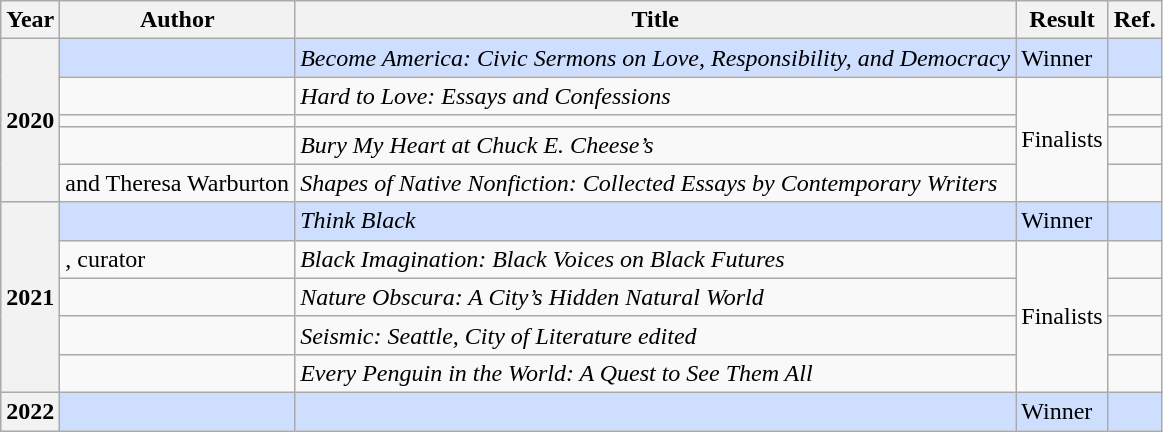<table class="wikitable sortable mw-collapsible">
<tr>
<th>Year</th>
<th>Author</th>
<th>Title</th>
<th>Result</th>
<th>Ref.</th>
</tr>
<tr style="background:#cddeff">
<th rowspan="5">2020</th>
<td></td>
<td><em>Become America: Civic Sermons on Love, Responsibility, and Democracy</em></td>
<td>Winner</td>
<td></td>
</tr>
<tr>
<td></td>
<td><em>Hard to Love: Essays and Confessions</em></td>
<td rowspan="4">Finalists</td>
<td></td>
</tr>
<tr>
<td></td>
<td><em></em></td>
<td></td>
</tr>
<tr>
<td></td>
<td><em>Bury My Heart at Chuck E. Cheese’s</em></td>
<td></td>
</tr>
<tr>
<td> and Theresa Warburton</td>
<td><em>Shapes of Native Nonfiction: Collected Essays by Contemporary Writers</em></td>
<td></td>
</tr>
<tr style="background:#cddeff">
<th rowspan="5">2021</th>
<td></td>
<td><em>Think Black</em></td>
<td>Winner</td>
<td></td>
</tr>
<tr>
<td>, curator</td>
<td><em>Black Imagination: Black Voices on Black Futures</em></td>
<td rowspan="4">Finalists</td>
<td></td>
</tr>
<tr>
<td></td>
<td><em>Nature Obscura: A City’s Hidden Natural World</em></td>
<td></td>
</tr>
<tr>
<td></td>
<td><em>Seismic: Seattle, City of Literature edited</em></td>
<td></td>
</tr>
<tr>
<td></td>
<td><em>Every Penguin in the World: A Quest to See Them All</em></td>
<td></td>
</tr>
<tr style="background:#cddeff">
<th>2022</th>
<td></td>
<td><em></em></td>
<td>Winner</td>
<td></td>
</tr>
</table>
